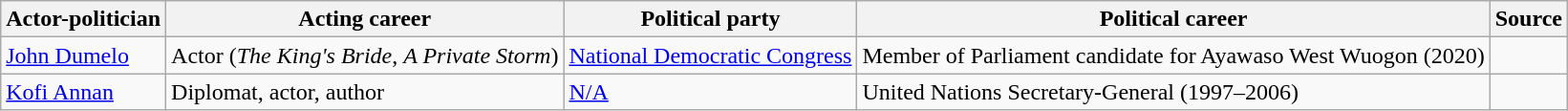<table class="wikitable sortable">
<tr>
<th>Actor-politician</th>
<th>Acting career</th>
<th>Political party</th>
<th>Political career</th>
<th>Source</th>
</tr>
<tr>
<td><a href='#'>John Dumelo</a></td>
<td>Actor (<em>The King's Bride</em>, <em>A Private Storm</em>)</td>
<td><a href='#'>National Democratic Congress</a></td>
<td>Member of Parliament candidate for Ayawaso West Wuogon (2020)</td>
<td></td>
</tr>
<tr>
<td><a href='#'>Kofi Annan</a></td>
<td>Diplomat, actor, author</td>
<td><a href='#'>N/A</a></td>
<td>United Nations Secretary-General (1997–2006)</td>
<td></td>
</tr>
</table>
